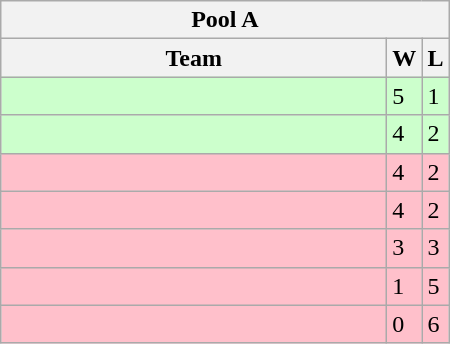<table class="wikitable">
<tr>
<th colspan="3">Pool A</th>
</tr>
<tr>
<th width="250">Team</th>
<th>W</th>
<th>L</th>
</tr>
<tr style="background:#ccffcc">
<td></td>
<td>5</td>
<td>1</td>
</tr>
<tr style="background:#ccffcc">
<td></td>
<td>4</td>
<td>2</td>
</tr>
<tr style="background:pink">
<td></td>
<td>4</td>
<td>2</td>
</tr>
<tr style="background:pink">
<td></td>
<td>4</td>
<td>2</td>
</tr>
<tr style="background:pink">
<td></td>
<td>3</td>
<td>3</td>
</tr>
<tr style="background:pink">
<td></td>
<td>1</td>
<td>5</td>
</tr>
<tr style="background:pink">
<td></td>
<td>0</td>
<td>6</td>
</tr>
</table>
